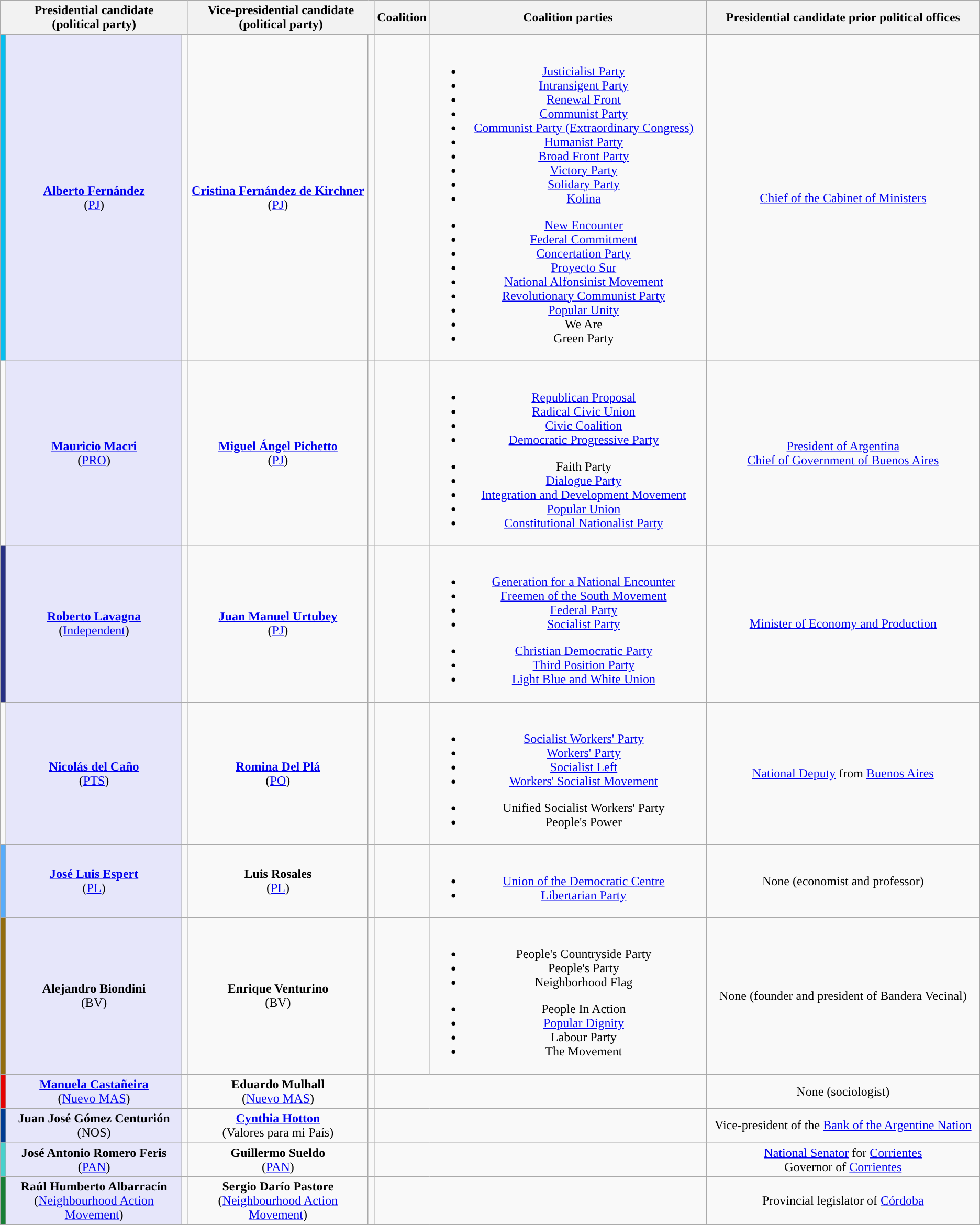<table class="wikitable" style="text-align:center;">
<tr>
<th colspan="3" style="width:20%;">Presidential candidate<br>(political party)</th>
<th colspan="2" style="width:20%;">Vice-presidential candidate<br>(political party)</th>
<th>Coalition</th>
<th style="width:30%;">Coalition parties</th>
<th style="width:30%;">Presidential candidate prior political offices</th>
</tr>
<tr>
<td style="background-color:#08beef;"></td>
<td style="background:lavender;"><strong><a href='#'>Alberto Fernández</a></strong><br>(<a href='#'>PJ</a>)</td>
<td></td>
<td><strong><a href='#'>Cristina Fernández de Kirchner</a></strong><br>(<a href='#'>PJ</a>)</td>
<td></td>
<td></td>
<td><br><ul><li><a href='#'>Justicialist Party</a></li><li><a href='#'>Intransigent Party</a></li><li><a href='#'>Renewal Front</a></li><li><a href='#'>Communist Party</a></li><li><a href='#'>Communist Party (Extraordinary Congress)</a></li><li><a href='#'>Humanist Party</a></li><li><a href='#'>Broad Front Party</a></li><li><a href='#'>Victory Party</a></li><li><a href='#'>Solidary Party</a></li><li><a href='#'>Kolina</a></li></ul><ul><li><a href='#'>New Encounter</a></li><li><a href='#'>Federal Commitment</a></li><li><a href='#'>Concertation Party</a></li><li><a href='#'>Proyecto Sur</a></li><li><a href='#'>National Alfonsinist Movement</a></li><li><a href='#'>Revolutionary Communist Party</a></li><li><a href='#'>Popular Unity</a></li><li>We Are</li><li>Green Party</li></ul></td>
<td><a href='#'>Chief of the Cabinet of Ministers</a> </td>
</tr>
<tr>
<td style="background-color:"></td>
<td style="background:lavender;"><strong><a href='#'>Mauricio Macri</a></strong><br>(<a href='#'>PRO</a>)</td>
<td></td>
<td><strong><a href='#'>Miguel Ángel Pichetto</a></strong><br>(<a href='#'>PJ</a>)</td>
<td></td>
<td></td>
<td><br><ul><li><a href='#'>Republican Proposal</a></li><li><a href='#'>Radical Civic Union</a></li><li><a href='#'>Civic Coalition</a></li><li><a href='#'>Democratic Progressive Party</a></li></ul><ul><li>Faith Party</li><li><a href='#'>Dialogue Party</a></li><li><a href='#'>Integration and Development Movement</a></li><li><a href='#'>Popular Union</a></li><li><a href='#'>Constitutional Nationalist Party</a></li></ul></td>
<td><a href='#'>President of Argentina</a> <br><a href='#'>Chief of Government of Buenos Aires</a> </td>
</tr>
<tr>
<td style="background-color:#283084;"></td>
<td style="background:lavender;"><strong><a href='#'>Roberto Lavagna</a></strong><br>(<a href='#'>Independent</a>)</td>
<td></td>
<td><strong><a href='#'>Juan Manuel Urtubey</a></strong><br>(<a href='#'>PJ</a>)</td>
<td></td>
<td></td>
<td><br><ul><li><a href='#'>Generation for a National Encounter</a></li><li><a href='#'>Freemen of the South Movement</a></li><li><a href='#'>Federal Party</a></li><li><a href='#'>Socialist Party</a></li></ul><ul><li><a href='#'>Christian Democratic Party</a></li><li><a href='#'>Third Position Party</a></li><li><a href='#'>Light Blue and White Union</a></li></ul></td>
<td><a href='#'>Minister of Economy and Production</a> </td>
</tr>
<tr>
<td style="background-color:"></td>
<td style="background:lavender;"><strong><a href='#'>Nicolás del Caño</a></strong><br>(<a href='#'>PTS</a>)</td>
<td></td>
<td><strong><a href='#'>Romina Del Plá</a></strong><br>(<a href='#'>PO</a>)</td>
<td></td>
<td></td>
<td><br><ul><li><a href='#'>Socialist Workers' Party</a></li><li><a href='#'>Workers' Party</a></li><li><a href='#'>Socialist Left</a></li><li><a href='#'>Workers' Socialist Movement</a></li></ul><ul><li>Unified Socialist Workers' Party</li><li>People's Power</li></ul></td>
<td><a href='#'>National Deputy</a> from <a href='#'>Buenos Aires</a> </td>
</tr>
<tr>
<td style="background-color:#58ACFA;"></td>
<td style="background:lavender;"><strong><a href='#'>José Luis Espert</a></strong><br>(<a href='#'>PL</a>)</td>
<td></td>
<td><strong>Luis Rosales</strong><br>(<a href='#'>PL</a>)</td>
<td></td>
<td></td>
<td><br><ul><li><a href='#'>Union of the Democratic Centre</a></li><li><a href='#'>Libertarian Party</a></li></ul></td>
<td>None (economist and professor)</td>
</tr>
<tr>
<td style="background-color:#936d0f;"></td>
<td style="background:lavender;"><strong>Alejandro Biondini</strong><br>(BV)</td>
<td></td>
<td><strong>Enrique Venturino</strong><br>(BV)</td>
<td></td>
<td></td>
<td><br><ul><li>People's Countryside Party</li><li>People's Party</li><li>Neighborhood Flag</li></ul><ul><li>People In Action</li><li><a href='#'>Popular Dignity</a></li><li>Labour Party</li><li>The Movement</li></ul></td>
<td>None (founder and president of Bandera Vecinal)</td>
</tr>
<tr>
<td style="background-color:#E50303;"></td>
<td style="background:lavender;"><strong><a href='#'>Manuela Castañeira</a></strong><br>(<a href='#'>Nuevo MAS</a>)</td>
<td></td>
<td><strong>Eduardo Mulhall</strong><br>(<a href='#'>Nuevo MAS</a>)</td>
<td></td>
<td colspan=2></td>
<td>None (sociologist)</td>
</tr>
<tr>
<td style="background-color:#003C92;"></td>
<td style="background:lavender;"><strong>Juan José Gómez Centurión</strong><br>(NOS)</td>
<td></td>
<td><strong><a href='#'>Cynthia Hotton</a></strong><br>(Valores para mi País)</td>
<td></td>
<td colspan=2></td>
<td>Vice-president of the <a href='#'>Bank of the Argentine Nation</a> </td>
</tr>
<tr>
<td style="background-color:#48D1CC;"></td>
<td style="background:lavender;"><strong>José Antonio Romero Feris</strong><br>(<a href='#'>PAN</a>)</td>
<td></td>
<td><strong>Guillermo Sueldo</strong><br>(<a href='#'>PAN</a>)</td>
<td></td>
<td colspan=2></td>
<td><a href='#'>National Senator</a> for <a href='#'>Corrientes</a> <br>Governor of <a href='#'>Corrientes</a> </td>
</tr>
<tr>
<td style="background-color:#187F36;"></td>
<td style="background:lavender;"><strong>Raúl Humberto Albarracín</strong><br>(<a href='#'>Neighbourhood Action Movement</a>)</td>
<td></td>
<td><strong>Sergio Darío Pastore</strong><br>(<a href='#'>Neighbourhood Action Movement</a>)</td>
<td></td>
<td colspan=2></td>
<td>Provincial legislator of <a href='#'>Córdoba</a> </td>
</tr>
<tr>
</tr>
</table>
